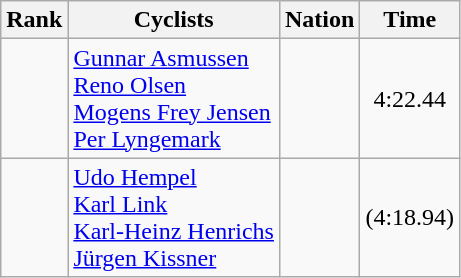<table class="wikitable sortable" style=text-align:center>
<tr>
<th>Rank</th>
<th>Cyclists</th>
<th>Nation</th>
<th>Time</th>
</tr>
<tr>
<td></td>
<td align=left><a href='#'>Gunnar Asmussen</a><br><a href='#'>Reno Olsen</a><br><a href='#'>Mogens Frey Jensen</a><br><a href='#'>Per Lyngemark</a></td>
<td align=left></td>
<td>4:22.44</td>
</tr>
<tr>
<td></td>
<td align=left><a href='#'>Udo Hempel</a><br><a href='#'>Karl Link</a><br><a href='#'>Karl-Heinz Henrichs</a><br><a href='#'>Jürgen Kissner</a></td>
<td align=left></td>
<td> (4:18.94)</td>
</tr>
</table>
